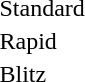<table>
<tr>
<td>Standard</td>
<td></td>
<td></td>
<td></td>
</tr>
<tr>
<td>Rapid</td>
<td></td>
<td></td>
<td></td>
</tr>
<tr>
<td>Blitz</td>
<td></td>
<td></td>
<td></td>
</tr>
</table>
